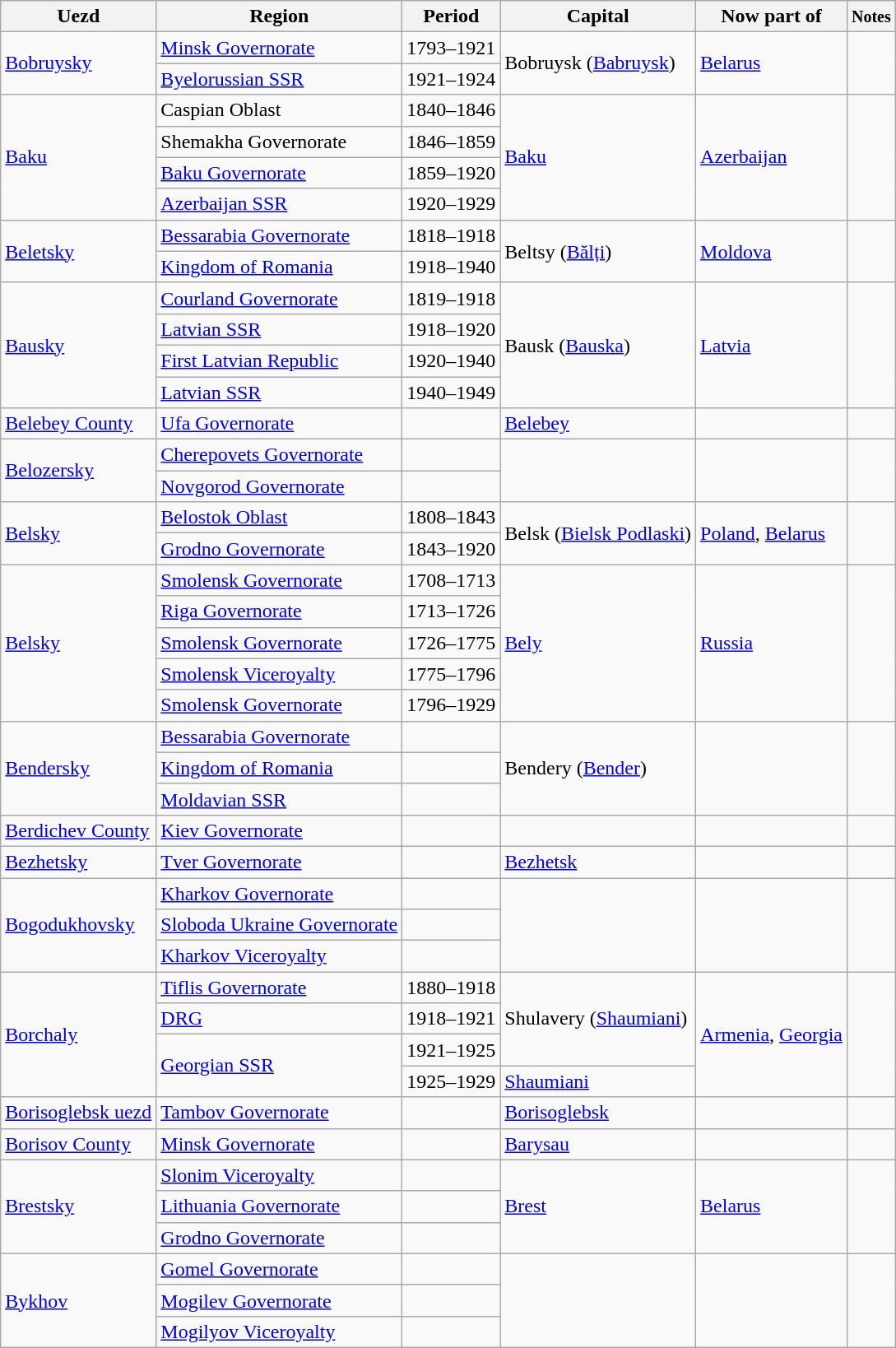<table class="wikitable sortable">
<tr>
<th>Uezd</th>
<th>Region</th>
<th>Period</th>
<th>Capital</th>
<th>Now part of</th>
<th><small>Notes</small></th>
</tr>
<tr>
<td rowspan="2"><a href='#'>Bobruysky</a></td>
<td><a href='#'>Minsk Governorate</a></td>
<td>1793–1921</td>
<td rowspan="2">Bobruysk (<a href='#'>Babruysk</a>)</td>
<td rowspan="2"><a href='#'>Belarus</a></td>
<td rowspan="2"></td>
</tr>
<tr>
<td><a href='#'>Byelorussian SSR</a></td>
<td>1921–1924</td>
</tr>
<tr>
<td rowspan=4><a href='#'>Baku</a></td>
<td>Caspian Oblast</td>
<td>1840–1846</td>
<td rowspan=4><a href='#'>Baku</a></td>
<td rowspan=4><a href='#'>Azerbaijan</a></td>
<td rowspan=4></td>
</tr>
<tr>
<td>Shemakha Governorate</td>
<td>1846–1859</td>
</tr>
<tr>
<td><a href='#'>Baku Governorate</a></td>
<td>1859–1920</td>
</tr>
<tr>
<td><a href='#'>Azerbaijan SSR</a></td>
<td>1920–1929</td>
</tr>
<tr>
<td rowspan=2><a href='#'>Beletsky</a></td>
<td><a href='#'>Bessarabia Governorate</a></td>
<td>1818–1918</td>
<td rowspan=2>Beltsy (<a href='#'>Bălți</a>)</td>
<td rowspan=2><a href='#'>Moldova</a></td>
<td rowspan=2></td>
</tr>
<tr>
<td><a href='#'>Kingdom of Romania</a></td>
<td>1918–1940</td>
</tr>
<tr>
<td rowspan=4><a href='#'>Bausky</a></td>
<td><a href='#'>Courland Governorate</a></td>
<td>1819–1918</td>
<td rowspan=4>Bausk (<a href='#'>Bauska</a>)</td>
<td rowspan=4><a href='#'>Latvia</a></td>
<td rowspan=4></td>
</tr>
<tr>
<td><a href='#'>Latvian SSR</a></td>
<td>1918–1920</td>
</tr>
<tr>
<td><a href='#'>First Latvian Republic</a></td>
<td>1920–1940</td>
</tr>
<tr>
<td><a href='#'>Latvian SSR</a></td>
<td>1940–1949</td>
</tr>
<tr>
<td><a href='#'>Belebey County</a></td>
<td><a href='#'>Ufa Governorate</a></td>
<td></td>
<td><a href='#'>Belebey</a></td>
<td></td>
<td></td>
</tr>
<tr>
<td rowspan="2"><a href='#'>Belozersky</a></td>
<td><a href='#'>Cherepovets Governorate</a></td>
<td></td>
<td rowspan="2"></td>
<td rowspan="2"></td>
<td rowspan="2"></td>
</tr>
<tr>
<td><a href='#'>Novgorod Governorate</a></td>
<td></td>
</tr>
<tr>
<td rowspan=2><a href='#'>Belsky</a></td>
<td><a href='#'>Belostok Oblast</a></td>
<td>1808–1843</td>
<td rowspan=2>Belsk (<a href='#'>Bielsk Podlaski</a>)</td>
<td rowspan=2><a href='#'>Poland</a>, <a href='#'>Belarus</a></td>
<td rowspan=2></td>
</tr>
<tr>
<td><a href='#'>Grodno Governorate</a></td>
<td>1843–1920</td>
</tr>
<tr>
<td rowspan=5><a href='#'>Belsky</a></td>
<td><a href='#'>Smolensk Governorate</a></td>
<td>1708–1713</td>
<td rowspan=5><a href='#'>Bely</a></td>
<td rowspan=5><a href='#'>Russia</a></td>
<td rowspan=5></td>
</tr>
<tr>
<td><a href='#'>Riga Governorate</a></td>
<td>1713–1726</td>
</tr>
<tr>
<td><a href='#'>Smolensk Governorate</a></td>
<td>1726–1775</td>
</tr>
<tr>
<td><a href='#'>Smolensk Viceroyalty</a></td>
<td>1775–1796</td>
</tr>
<tr>
<td><a href='#'>Smolensk Governorate</a></td>
<td>1796–1929</td>
</tr>
<tr>
<td rowspan="3"><a href='#'>Bendersky</a></td>
<td><a href='#'>Bessarabia Governorate</a></td>
<td></td>
<td rowspan="3">Bendery (<a href='#'>Bender</a>)</td>
<td rowspan="3"></td>
<td rowspan="3"></td>
</tr>
<tr>
<td><a href='#'>Kingdom of Romania</a></td>
<td></td>
</tr>
<tr>
<td><a href='#'>Moldavian SSR</a></td>
<td></td>
</tr>
<tr>
<td><a href='#'>Berdichev County</a></td>
<td><a href='#'>Kiev Governorate</a></td>
<td></td>
<td></td>
<td></td>
<td></td>
</tr>
<tr>
<td><a href='#'>Bezhetsky</a></td>
<td><a href='#'>Tver Governorate</a></td>
<td></td>
<td><a href='#'>Bezhetsk</a></td>
<td></td>
<td></td>
</tr>
<tr>
<td rowspan="3"><a href='#'>Bogodukhovsky</a></td>
<td><a href='#'>Kharkov Governorate</a></td>
<td></td>
<td rowspan="3"></td>
<td rowspan="3"></td>
<td rowspan="3"></td>
</tr>
<tr>
<td><a href='#'>Sloboda Ukraine Governorate</a></td>
<td></td>
</tr>
<tr>
<td><a href='#'>Kharkov Viceroyalty</a></td>
<td></td>
</tr>
<tr>
<td rowspan="4"><a href='#'>Borchaly</a></td>
<td><a href='#'>Tiflis Governorate</a></td>
<td>1880–1918</td>
<td rowspan="3">Shulavery (<a href='#'>Shaumiani</a>)</td>
<td rowspan="4"><a href='#'>Armenia</a>, <a href='#'>Georgia</a></td>
<td rowspan="4"></td>
</tr>
<tr>
<td><a href='#'>DRG</a></td>
<td>1918–1921</td>
</tr>
<tr>
<td rowspan="2"><a href='#'>Georgian SSR</a></td>
<td>1921–1925</td>
</tr>
<tr>
<td>1925–1929</td>
<td><a href='#'>Shaumiani</a></td>
</tr>
<tr>
<td><a href='#'>Borisoglebsk uezd</a></td>
<td><a href='#'>Tambov Governorate</a></td>
<td></td>
<td><a href='#'>Borisoglebsk</a></td>
<td></td>
<td></td>
</tr>
<tr>
<td><a href='#'>Borisov County</a></td>
<td><a href='#'>Minsk Governorate</a></td>
<td></td>
<td><a href='#'>Barysau</a></td>
<td></td>
<td></td>
</tr>
<tr>
<td rowspan="3"><a href='#'>Brestsky</a></td>
<td><a href='#'>Slonim Viceroyalty</a></td>
<td></td>
<td rowspan="3"><a href='#'>Brest</a></td>
<td rowspan="3"><a href='#'>Belarus</a></td>
<td rowspan="3"></td>
</tr>
<tr>
<td><a href='#'>Lithuania Governorate</a></td>
<td></td>
</tr>
<tr>
<td><a href='#'>Grodno Governorate</a></td>
<td></td>
</tr>
<tr>
<td rowspan="3"><a href='#'>Bykhov</a></td>
<td><a href='#'>Gomel Governorate</a></td>
<td></td>
<td rowspan="3"></td>
<td rowspan="3"></td>
<td rowspan="3"></td>
</tr>
<tr>
<td><a href='#'>Mogilev Governorate</a></td>
<td></td>
</tr>
<tr>
<td><a href='#'>Mogilyov Viceroyalty</a></td>
<td></td>
</tr>
</table>
